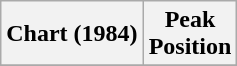<table class="wikitable">
<tr>
<th>Chart (1984)</th>
<th>Peak<br>Position</th>
</tr>
<tr>
</tr>
</table>
